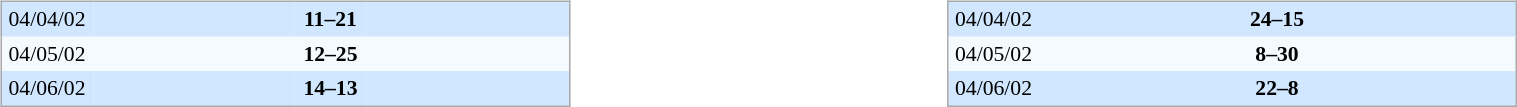<table width="100%" align=center>
<tr>
<td valign="top" width="50%"><br><table align=center cellpadding="3" cellspacing="0" style="background: #F5FAFF; border: 1px #aaa solid; border-collapse:collapse; font-size:95%;" width=380>
<tr bgcolor=#D0E7FF style=font-size:95%>
<td align=center width=40>04/04/02</td>
<td width=120 align=right></td>
<td align=center width=40><strong>11–21</strong></td>
<td width=120></td>
</tr>
<tr style=font-size:95%>
<td align=center>04/05/02</td>
<td align=right></td>
<td align=center><strong>12–25</strong></td>
<td></td>
</tr>
<tr bgcolor=#D0E7FF style=font-size:95%>
<td align=center>04/06/02</td>
<td align=right></td>
<td align=center><strong>14–13</strong></td>
<td></td>
</tr>
</table>
</td>
<td valign="top" width="50%"><br><table align=center cellpadding="3" cellspacing="0" style="background: #F5FAFF; border: 1px #aaa solid; border-collapse:collapse; font-size:95%;" width=380>
<tr bgcolor=#D0E7FF style=font-size:95%>
<td align=center width=40>04/04/02</td>
<td width=120 align=right></td>
<td align=center width=40><strong>24–15</strong></td>
<td width=120></td>
</tr>
<tr style=font-size:95%>
<td align=center>04/05/02</td>
<td align=right></td>
<td align=center><strong>8–30</strong></td>
<td></td>
</tr>
<tr bgcolor=#D0E7FF style=font-size:95%>
<td align=center>04/06/02</td>
<td align=right></td>
<td align=center><strong>22–8</strong></td>
<td></td>
</tr>
</table>
</td>
</tr>
</table>
